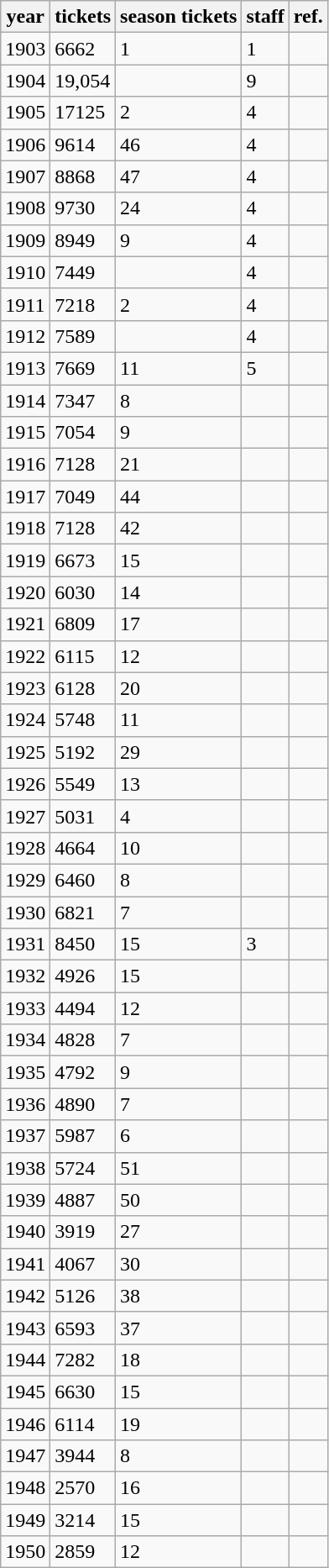<table class="wikitable sortable mw-collapsible mw-collapsed">
<tr>
<th>year</th>
<th>tickets</th>
<th>season tickets</th>
<th>staff</th>
<th>ref.</th>
</tr>
<tr>
<td>1903</td>
<td>6662</td>
<td>1</td>
<td>1</td>
<td></td>
</tr>
<tr>
<td>1904</td>
<td>19,054</td>
<td></td>
<td>9</td>
<td></td>
</tr>
<tr>
<td>1905</td>
<td>17125</td>
<td>2</td>
<td>4</td>
<td></td>
</tr>
<tr>
<td>1906</td>
<td>9614</td>
<td>46</td>
<td>4</td>
<td></td>
</tr>
<tr>
<td>1907</td>
<td>8868</td>
<td>47</td>
<td>4</td>
<td></td>
</tr>
<tr>
<td>1908</td>
<td>9730</td>
<td>24</td>
<td>4</td>
<td></td>
</tr>
<tr>
<td>1909</td>
<td>8949</td>
<td>9</td>
<td>4</td>
<td></td>
</tr>
<tr>
<td>1910</td>
<td>7449</td>
<td></td>
<td>4</td>
<td></td>
</tr>
<tr>
<td>1911</td>
<td>7218</td>
<td>2</td>
<td>4</td>
<td></td>
</tr>
<tr>
<td>1912</td>
<td>7589</td>
<td></td>
<td>4</td>
<td></td>
</tr>
<tr>
<td>1913</td>
<td>7669</td>
<td>11</td>
<td>5</td>
<td></td>
</tr>
<tr>
<td>1914</td>
<td>7347</td>
<td>8</td>
<td></td>
<td></td>
</tr>
<tr>
<td>1915</td>
<td>7054</td>
<td>9</td>
<td></td>
<td></td>
</tr>
<tr>
<td>1916</td>
<td>7128</td>
<td>21</td>
<td></td>
<td></td>
</tr>
<tr>
<td>1917</td>
<td>7049</td>
<td>44</td>
<td></td>
<td></td>
</tr>
<tr>
<td>1918</td>
<td>7128</td>
<td>42</td>
<td></td>
<td></td>
</tr>
<tr>
<td>1919</td>
<td>6673</td>
<td>15</td>
<td></td>
<td></td>
</tr>
<tr>
<td>1920</td>
<td>6030</td>
<td>14</td>
<td></td>
<td></td>
</tr>
<tr>
<td>1921</td>
<td>6809</td>
<td>17</td>
<td></td>
<td></td>
</tr>
<tr>
<td>1922</td>
<td>6115</td>
<td>12</td>
<td></td>
<td></td>
</tr>
<tr>
<td>1923</td>
<td>6128</td>
<td>20</td>
<td></td>
<td></td>
</tr>
<tr>
<td>1924</td>
<td>5748</td>
<td>11</td>
<td></td>
<td></td>
</tr>
<tr>
<td>1925</td>
<td>5192</td>
<td>29</td>
<td></td>
<td></td>
</tr>
<tr>
<td>1926</td>
<td>5549</td>
<td>13</td>
<td></td>
<td></td>
</tr>
<tr>
<td>1927</td>
<td>5031</td>
<td>4</td>
<td></td>
<td></td>
</tr>
<tr>
<td>1928</td>
<td>4664</td>
<td>10</td>
<td></td>
<td></td>
</tr>
<tr>
<td>1929</td>
<td>6460</td>
<td>8</td>
<td></td>
<td></td>
</tr>
<tr>
<td>1930</td>
<td>6821</td>
<td>7</td>
<td></td>
<td></td>
</tr>
<tr>
<td>1931</td>
<td>8450</td>
<td>15</td>
<td>3</td>
<td></td>
</tr>
<tr>
<td>1932</td>
<td>4926</td>
<td>15</td>
<td></td>
<td></td>
</tr>
<tr>
<td>1933</td>
<td>4494</td>
<td>12</td>
<td></td>
<td></td>
</tr>
<tr>
<td>1934</td>
<td>4828</td>
<td>7</td>
<td></td>
<td></td>
</tr>
<tr>
<td>1935</td>
<td>4792</td>
<td>9</td>
<td></td>
<td></td>
</tr>
<tr>
<td>1936</td>
<td>4890</td>
<td>7</td>
<td></td>
<td></td>
</tr>
<tr>
<td>1937</td>
<td>5987</td>
<td>6</td>
<td></td>
<td></td>
</tr>
<tr>
<td>1938</td>
<td>5724</td>
<td>51</td>
<td></td>
<td></td>
</tr>
<tr>
<td>1939</td>
<td>4887</td>
<td>50</td>
<td></td>
<td></td>
</tr>
<tr>
<td>1940</td>
<td>3919</td>
<td>27</td>
<td></td>
<td></td>
</tr>
<tr>
<td>1941</td>
<td>4067</td>
<td>30</td>
<td></td>
<td></td>
</tr>
<tr>
<td>1942</td>
<td>5126</td>
<td>38</td>
<td></td>
<td></td>
</tr>
<tr>
<td>1943</td>
<td>6593</td>
<td>37</td>
<td></td>
<td></td>
</tr>
<tr>
<td>1944</td>
<td>7282</td>
<td>18</td>
<td></td>
<td></td>
</tr>
<tr>
<td>1945</td>
<td>6630</td>
<td>15</td>
<td></td>
<td></td>
</tr>
<tr>
<td>1946</td>
<td>6114</td>
<td>19</td>
<td></td>
<td></td>
</tr>
<tr>
<td>1947</td>
<td>3944</td>
<td>8</td>
<td></td>
<td></td>
</tr>
<tr>
<td>1948</td>
<td>2570</td>
<td>16</td>
<td></td>
<td></td>
</tr>
<tr>
<td>1949</td>
<td>3214</td>
<td>15</td>
<td></td>
<td></td>
</tr>
<tr>
<td>1950</td>
<td>2859</td>
<td>12</td>
<td></td>
<td></td>
</tr>
</table>
